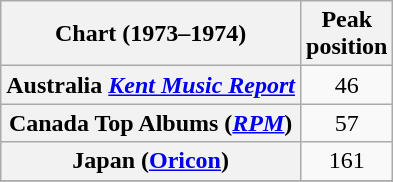<table class="wikitable plainrowheaders" style="text-align:center">
<tr>
<th scope="col">Chart (1973–1974)</th>
<th scope="col">Peak<br>position</th>
</tr>
<tr>
<th scope="row">Australia <em><a href='#'>Kent Music Report</a></em></th>
<td align="center">46</td>
</tr>
<tr>
<th scope="row">Canada Top Albums (<em><a href='#'>RPM</a></em>)</th>
<td align="center">57</td>
</tr>
<tr>
<th scope="row">Japan (<a href='#'>Oricon</a>)</th>
<td align="center">161</td>
</tr>
<tr>
</tr>
<tr>
</tr>
<tr>
</tr>
</table>
